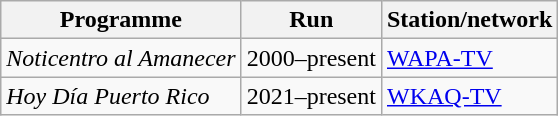<table class="wikitable">
<tr>
<th>Programme</th>
<th>Run</th>
<th>Station/network</th>
</tr>
<tr>
<td><em>Noticentro al Amanecer</em></td>
<td>2000–present</td>
<td><a href='#'>WAPA-TV</a></td>
</tr>
<tr>
<td><em>Hoy Día Puerto Rico</em></td>
<td>2021–present</td>
<td><a href='#'>WKAQ-TV</a></td>
</tr>
</table>
